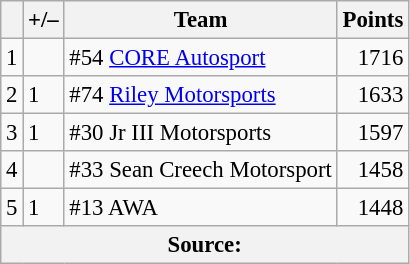<table class="wikitable" style="font-size: 95%;">
<tr>
<th scope="col"></th>
<th scope="col">+/–</th>
<th scope="col">Team</th>
<th scope="col">Points</th>
</tr>
<tr>
<td align=center>1</td>
<td align="left"></td>
<td> #54 <a href='#'>CORE Autosport</a></td>
<td align=right>1716</td>
</tr>
<tr>
<td align=center>2</td>
<td align="left"> 1</td>
<td> #74 <a href='#'>Riley Motorsports</a></td>
<td align=right>1633</td>
</tr>
<tr>
<td align=center>3</td>
<td align="left"> 1</td>
<td> #30 Jr III Motorsports</td>
<td align=right>1597</td>
</tr>
<tr>
<td align=center>4</td>
<td align="left"></td>
<td> #33 Sean Creech Motorsport</td>
<td align=right>1458</td>
</tr>
<tr>
<td align=center>5</td>
<td align="left"> 1</td>
<td> #13 AWA</td>
<td align=right>1448</td>
</tr>
<tr>
<th colspan=5>Source:</th>
</tr>
</table>
